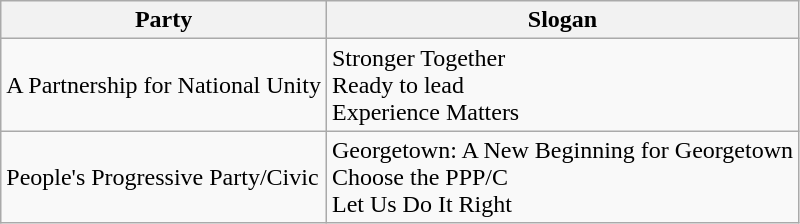<table class="wikitable">
<tr>
<th>Party</th>
<th>Slogan</th>
</tr>
<tr>
<td>A Partnership for National Unity</td>
<td>Stronger Together <br> Ready to lead <br> Experience Matters</td>
</tr>
<tr>
<td>People's Progressive Party/Civic</td>
<td>Georgetown: A New Beginning for Georgetown<br>Choose the PPP/C <br> Let Us Do It Right</td>
</tr>
</table>
